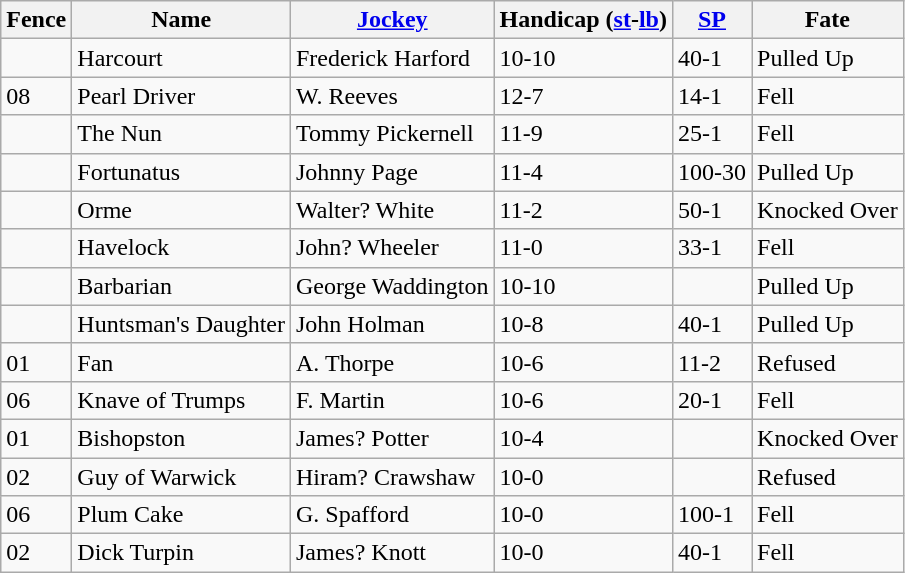<table class="wikitable sortable">
<tr>
<th>Fence</th>
<th>Name</th>
<th><a href='#'>Jockey</a></th>
<th>Handicap (<a href='#'>st</a>-<a href='#'>lb</a>)</th>
<th><a href='#'>SP</a></th>
<th>Fate</th>
</tr>
<tr>
<td></td>
<td>Harcourt</td>
<td>Frederick Harford</td>
<td>10-10</td>
<td>40-1</td>
<td>Pulled Up</td>
</tr>
<tr>
<td>08</td>
<td>Pearl Driver</td>
<td>W. Reeves</td>
<td>12-7</td>
<td>14-1</td>
<td>Fell</td>
</tr>
<tr>
<td></td>
<td>The Nun</td>
<td>Tommy Pickernell</td>
<td>11-9</td>
<td>25-1</td>
<td>Fell</td>
</tr>
<tr>
<td></td>
<td>Fortunatus</td>
<td>Johnny Page</td>
<td>11-4</td>
<td>100-30</td>
<td>Pulled Up</td>
</tr>
<tr>
<td></td>
<td>Orme</td>
<td>Walter? White</td>
<td>11-2</td>
<td>50-1</td>
<td>Knocked Over</td>
</tr>
<tr>
<td></td>
<td>Havelock</td>
<td>John? Wheeler</td>
<td>11-0</td>
<td>33-1</td>
<td>Fell</td>
</tr>
<tr>
<td></td>
<td>Barbarian</td>
<td>George Waddington</td>
<td>10-10</td>
<td></td>
<td>Pulled Up</td>
</tr>
<tr>
<td></td>
<td>Huntsman's Daughter</td>
<td>John Holman</td>
<td>10-8</td>
<td>40-1</td>
<td>Pulled Up</td>
</tr>
<tr>
<td>01</td>
<td>Fan</td>
<td>A. Thorpe</td>
<td>10-6</td>
<td>11-2</td>
<td>Refused</td>
</tr>
<tr>
<td>06</td>
<td>Knave of Trumps</td>
<td>F. Martin</td>
<td>10-6</td>
<td>20-1</td>
<td>Fell</td>
</tr>
<tr>
<td>01</td>
<td>Bishopston</td>
<td>James? Potter</td>
<td>10-4</td>
<td></td>
<td>Knocked Over</td>
</tr>
<tr>
<td>02</td>
<td>Guy of Warwick</td>
<td>Hiram? Crawshaw</td>
<td>10-0</td>
<td></td>
<td>Refused</td>
</tr>
<tr>
<td>06</td>
<td>Plum Cake</td>
<td>G. Spafford</td>
<td>10-0</td>
<td>100-1</td>
<td>Fell</td>
</tr>
<tr>
<td>02</td>
<td>Dick Turpin</td>
<td>James? Knott</td>
<td>10-0</td>
<td>40-1</td>
<td>Fell</td>
</tr>
</table>
